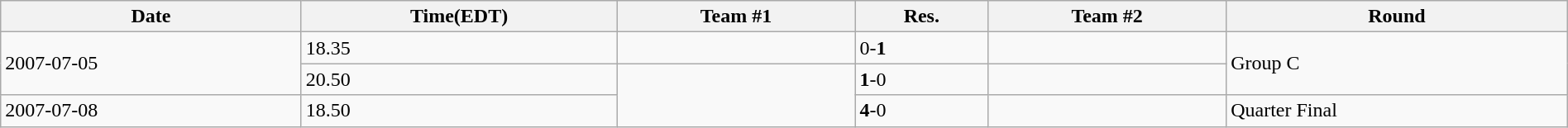<table class="wikitable" style="text-align: left;" width="100%">
<tr>
<th>Date</th>
<th>Time(EDT)</th>
<th>Team #1</th>
<th>Res.</th>
<th>Team #2</th>
<th>Round</th>
</tr>
<tr>
<td rowspan="2">2007-07-05</td>
<td>18.35</td>
<td></td>
<td>0-<strong>1</strong></td>
<td><strong></strong></td>
<td rowspan="2">Group C</td>
</tr>
<tr>
<td>20.50</td>
<td rowspan="2"><strong></strong></td>
<td><strong>1</strong>-0</td>
<td></td>
</tr>
<tr>
<td>2007-07-08</td>
<td>18.50</td>
<td><strong>4</strong>-0</td>
<td></td>
<td>Quarter Final</td>
</tr>
</table>
